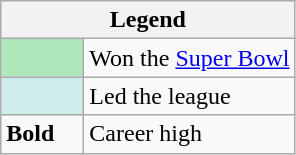<table class="wikitable mw-collapsible mw-collapsed">
<tr>
<th colspan="2">Legend</th>
</tr>
<tr>
<td style="background:#afe6ba; width:3em;"></td>
<td>Won the <a href='#'>Super Bowl</a></td>
</tr>
<tr>
<td style="background:#cfecec; width:3em;"></td>
<td>Led the league</td>
</tr>
<tr>
<td><strong>Bold</strong></td>
<td>Career high</td>
</tr>
</table>
